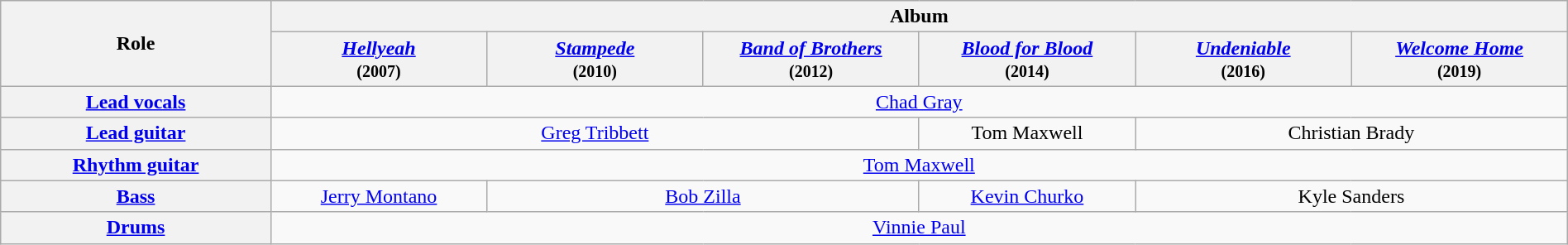<table class="wikitable" style="text-align:center; width:100%;">
<tr>
<th rowspan="2" style="width:10%;">Role</th>
<th colspan="6" style="text-align:center;">Album</th>
</tr>
<tr>
<th style="text-align:center; width:8%;"><em><a href='#'>Hellyeah</a></em><br><small>(2007)</small></th>
<th style="text-align:center; width:8%;"><em><a href='#'>Stampede</a></em><br><small>(2010)</small></th>
<th style="text-align:center; width:8%;"><em><a href='#'>Band of Brothers</a></em><br><small>(2012)</small></th>
<th style="text-align:center; width:8%;"><em><a href='#'>Blood for Blood</a></em><br><small>(2014)</small></th>
<th style="text-align:center; width:8%;"><em><a href='#'>Undeniable</a></em><br><small>(2016)</small></th>
<th style="text-align:center; width:8%;"><em><a href='#'>Welcome Home</a></em><br><small>(2019)</small></th>
</tr>
<tr>
<th><a href='#'>Lead vocals</a></th>
<td colspan="6"><a href='#'>Chad Gray</a></td>
</tr>
<tr>
<th><a href='#'>Lead guitar</a></th>
<td colspan="3"><a href='#'>Greg Tribbett</a></td>
<td colspan="1">Tom Maxwell</td>
<td colspan="2">Christian Brady</td>
</tr>
<tr>
<th><a href='#'>Rhythm guitar</a></th>
<td colspan="6"><a href='#'>Tom Maxwell</a></td>
</tr>
<tr>
<th><a href='#'>Bass</a></th>
<td colspan="1"><a href='#'>Jerry Montano</a></td>
<td colspan="2"><a href='#'>Bob Zilla</a></td>
<td colspan="1"><a href='#'>Kevin Churko</a></td>
<td colspan="2">Kyle Sanders</td>
</tr>
<tr>
<th><a href='#'>Drums</a></th>
<td colspan="6"><a href='#'>Vinnie Paul</a></td>
</tr>
</table>
